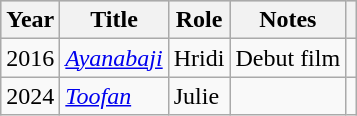<table class="wikitable sortable">
<tr style="background:#ccc; text-align:center;">
<th>Year</th>
<th>Title</th>
<th>Role</th>
<th>Notes</th>
<th></th>
</tr>
<tr>
<td rowspan="1">2016</td>
<td><em><a href='#'>Ayanabaji</a></em></td>
<td>Hridi</td>
<td>Debut film</td>
<td></td>
</tr>
<tr>
<td>2024</td>
<td><a href='#'><em>Toofan</em></a></td>
<td>Julie</td>
<td></td>
<td></td>
</tr>
</table>
